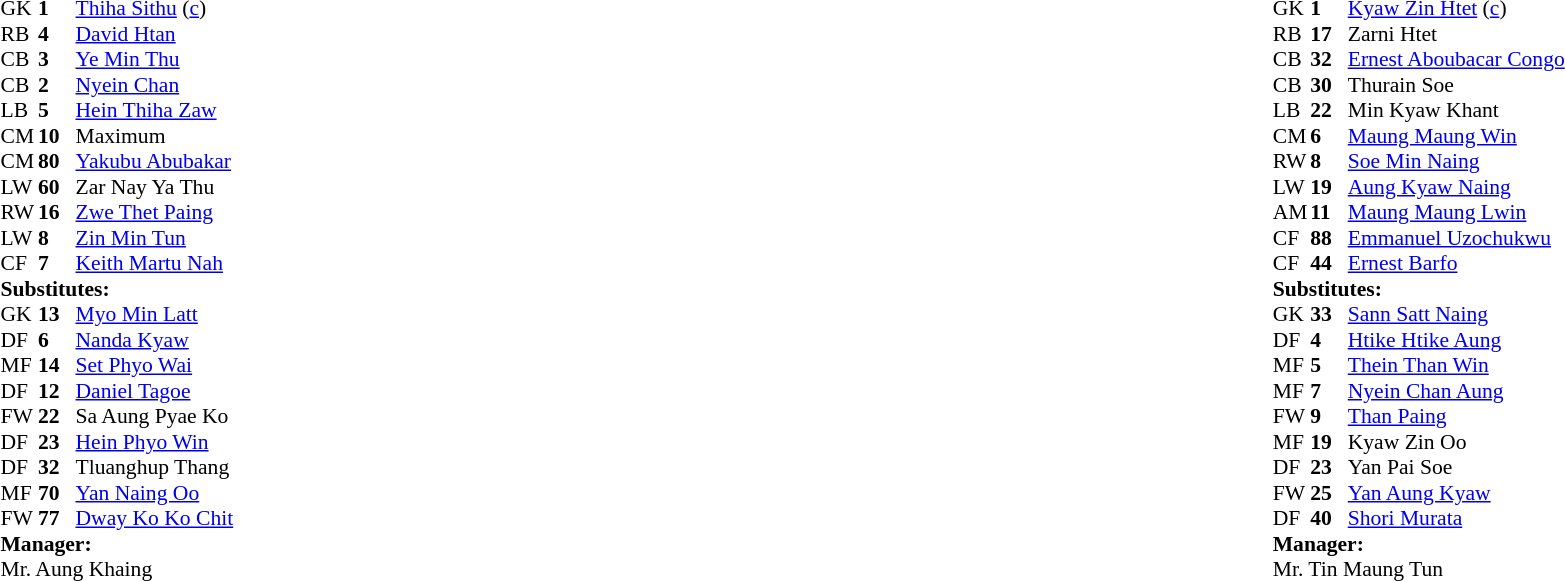<table style="width:100%">
<tr>
<td style="vertical-align:top;width:50%"><br><table style="font-size:90%" cellspacing="0" cellpadding="0">
<tr>
<th width="25"></th>
<th width="25"></th>
</tr>
<tr>
<td>GK</td>
<td><strong>1</strong></td>
<td> <a href='#'>Thiha Sithu</a>  (<a href='#'>c</a>)</td>
</tr>
<tr>
<td>RB</td>
<td><strong>4</strong></td>
<td> <a href='#'>David Htan</a></td>
</tr>
<tr>
<td>CB</td>
<td><strong>3</strong></td>
<td> <a href='#'>Ye Min Thu</a></td>
<td></td>
</tr>
<tr>
<td>CB</td>
<td><strong>2</strong></td>
<td> <a href='#'>Nyein Chan</a></td>
</tr>
<tr>
<td>LB</td>
<td><strong>5</strong></td>
<td> <a href='#'>Hein Thiha Zaw</a></td>
</tr>
<tr>
<td>CM</td>
<td><strong>10</strong></td>
<td> Maximum</td>
<td></td>
</tr>
<tr>
<td>CM</td>
<td><strong>80</strong></td>
<td> <a href='#'>Yakubu Abubakar</a></td>
</tr>
<tr>
<td>LW</td>
<td><strong>60</strong></td>
<td> Zar Nay Ya Thu</td>
<td></td>
<td></td>
</tr>
<tr>
<td>RW</td>
<td><strong>16</strong></td>
<td> <a href='#'>Zwe Thet Paing</a></td>
<td></td>
<td></td>
</tr>
<tr>
<td>LW</td>
<td><strong>8</strong></td>
<td> <a href='#'>Zin Min Tun</a></td>
<td></td>
<td></td>
</tr>
<tr>
<td>CF</td>
<td><strong>7</strong></td>
<td> <a href='#'>Keith Martu Nah</a></td>
<td></td>
</tr>
<tr>
<td colspan=4><strong>Substitutes:</strong></td>
</tr>
<tr>
<td>GK</td>
<td><strong>13</strong></td>
<td> <a href='#'>Myo Min Latt</a></td>
</tr>
<tr>
<td>DF</td>
<td><strong>6</strong></td>
<td> <a href='#'>Nanda Kyaw</a></td>
<td></td>
<td></td>
</tr>
<tr>
<td>MF</td>
<td><strong>14</strong></td>
<td> <a href='#'>Set Phyo Wai</a></td>
</tr>
<tr>
<td>DF</td>
<td><strong>12</strong></td>
<td> <a href='#'>Daniel Tagoe</a></td>
</tr>
<tr>
<td>FW</td>
<td><strong>22</strong></td>
<td> Sa Aung Pyae Ko</td>
<td></td>
<td> </td>
</tr>
<tr>
<td>DF</td>
<td><strong>23</strong></td>
<td>  <a href='#'>Hein Phyo Win</a></td>
</tr>
<tr>
<td>DF</td>
<td><strong>32</strong></td>
<td> Tluanghup Thang</td>
</tr>
<tr>
<td>MF</td>
<td><strong>70</strong></td>
<td> <a href='#'>Yan Naing Oo</a></td>
<td></td>
<td></td>
</tr>
<tr>
<td>FW</td>
<td><strong>77</strong></td>
<td> <a href='#'>Dway Ko Ko Chit</a></td>
<td></td>
<td></td>
</tr>
<tr>
<td colspan=4><strong>Manager:</strong></td>
</tr>
<tr>
<td colspan="4"> Mr. Aung Khaing</td>
</tr>
</table>
</td>
<td valign="top"></td>
<td valign="top" width="50%"><br><table cellspacing="0" cellpadding="0" style="font-size:90%;margin:auto">
<tr>
<th width="25"></th>
<th width="25"></th>
</tr>
<tr>
<td>GK</td>
<td><strong>1</strong></td>
<td> <a href='#'>Kyaw Zin Htet</a>  (<a href='#'>c</a>)</td>
</tr>
<tr>
<td>RB</td>
<td><strong>17</strong></td>
<td> Zarni Htet</td>
</tr>
<tr>
<td>CB</td>
<td><strong>32</strong></td>
<td> <a href='#'>Ernest Aboubacar Congo</a></td>
</tr>
<tr>
<td>CB</td>
<td><strong>30</strong></td>
<td> Thurain Soe</td>
</tr>
<tr>
<td>LB</td>
<td><strong>22</strong></td>
<td> Min Kyaw Khant</td>
<td></td>
<td></td>
</tr>
<tr>
<td>CM</td>
<td><strong>6</strong></td>
<td> <a href='#'>Maung Maung Win</a></td>
<td></td>
<td></td>
</tr>
<tr>
<td>RW</td>
<td><strong>8</strong></td>
<td> <a href='#'>Soe Min Naing</a></td>
<td></td>
<td></td>
</tr>
<tr>
<td>LW</td>
<td><strong>19</strong></td>
<td> <a href='#'>Aung Kyaw Naing</a></td>
<td></td>
<td></td>
</tr>
<tr>
<td>AM</td>
<td><strong>11</strong></td>
<td> <a href='#'>Maung Maung Lwin</a></td>
</tr>
<tr>
<td>CF</td>
<td><strong>88</strong></td>
<td> <a href='#'>Emmanuel Uzochukwu</a></td>
<td></td>
<td></td>
</tr>
<tr>
<td>CF</td>
<td><strong>44</strong></td>
<td> <a href='#'>Ernest Barfo</a></td>
</tr>
<tr>
<td colspan=4><strong>Substitutes:</strong></td>
</tr>
<tr>
<td>GK</td>
<td><strong>33</strong></td>
<td> <a href='#'>Sann Satt Naing</a></td>
</tr>
<tr>
<td>DF</td>
<td><strong>4</strong></td>
<td> <a href='#'>Htike Htike Aung</a></td>
</tr>
<tr>
<td>MF</td>
<td><strong>5</strong></td>
<td> <a href='#'>Thein Than Win</a></td>
<td></td>
<td></td>
</tr>
<tr>
<td>MF</td>
<td><strong>7</strong></td>
<td> <a href='#'>Nyein Chan Aung</a></td>
</tr>
<tr>
<td>FW</td>
<td><strong>9</strong></td>
<td> <a href='#'>Than Paing</a></td>
<td></td>
<td></td>
</tr>
<tr>
<td>MF</td>
<td><strong>19</strong></td>
<td> Kyaw Zin Oo</td>
<td></td>
<td></td>
</tr>
<tr>
<td>DF</td>
<td><strong>23</strong></td>
<td> Yan Pai Soe</td>
<td></td>
<td></td>
</tr>
<tr>
<td>FW</td>
<td><strong>25</strong></td>
<td> <a href='#'>Yan Aung Kyaw</a></td>
</tr>
<tr>
<td>DF</td>
<td><strong>40</strong></td>
<td> <a href='#'>Shori Murata</a></td>
<td></td>
<td></td>
</tr>
<tr>
<td colspan=4><strong>Manager:</strong></td>
</tr>
<tr>
<td colspan="4"> Mr. Tin Maung Tun</td>
</tr>
</table>
</td>
</tr>
</table>
